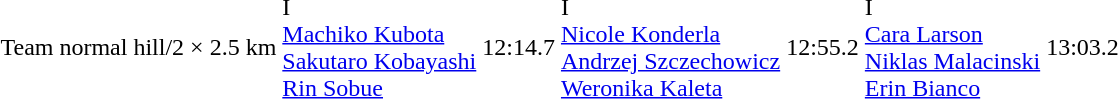<table>
<tr>
<td>Team normal hill/2 × 2.5 km<br></td>
<td> I<br><a href='#'>Machiko Kubota</a><br><a href='#'>Sakutaro Kobayashi</a><br><a href='#'>Rin Sobue</a></td>
<td>12:14.7</td>
<td> I <br><a href='#'>Nicole Konderla</a><br><a href='#'>Andrzej Szczechowicz</a><br><a href='#'>Weronika Kaleta</a></td>
<td>12:55.2</td>
<td> I<br><a href='#'>Cara Larson</a><br><a href='#'>Niklas Malacinski</a><br><a href='#'>Erin Bianco</a></td>
<td>13:03.2</td>
</tr>
</table>
